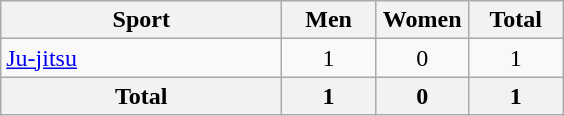<table class="wikitable sortable" style="text-align:center;">
<tr>
<th width=180>Sport</th>
<th width=55>Men</th>
<th width=55>Women</th>
<th width=55>Total</th>
</tr>
<tr>
<td align=left><a href='#'>Ju-jitsu</a></td>
<td>1</td>
<td>0</td>
<td>1</td>
</tr>
<tr>
<th>Total</th>
<th>1</th>
<th>0</th>
<th>1</th>
</tr>
</table>
